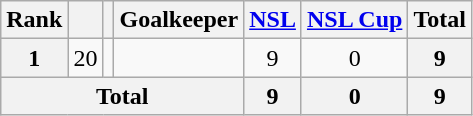<table class="wikitable sortable" style="text-align:center">
<tr>
<th>Rank</th>
<th></th>
<th></th>
<th>Goalkeeper</th>
<th><a href='#'>NSL</a></th>
<th><a href='#'>NSL Cup</a></th>
<th>Total</th>
</tr>
<tr>
<th>1</th>
<td>20</td>
<td></td>
<td align="left"></td>
<td>9</td>
<td>0</td>
<th>9</th>
</tr>
<tr>
<th colspan="4">Total</th>
<th>9</th>
<th>0</th>
<th>9</th>
</tr>
</table>
